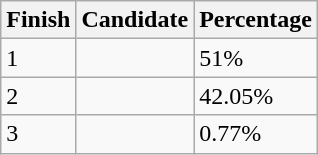<table class="wikitable sortable">
<tr>
<th>Finish</th>
<th>Candidate</th>
<th>Percentage</th>
</tr>
<tr>
<td>1</td>
<td></td>
<td>51%</td>
</tr>
<tr>
<td>2</td>
<td></td>
<td>42.05%</td>
</tr>
<tr>
<td>3</td>
<td></td>
<td>0.77%</td>
</tr>
</table>
